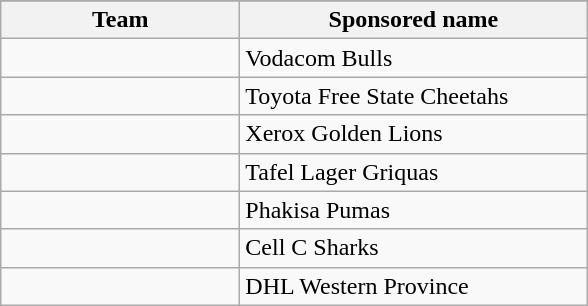<table class="wikitable collapsible sortable" style="text-align:left; font-size:100%; max-width:60%;">
<tr>
</tr>
<tr>
<th style="width:9.5em;">Team</th>
<th style="width:14em;">Sponsored name</th>
</tr>
<tr>
<td></td>
<td>Vodacom Bulls</td>
</tr>
<tr>
<td></td>
<td>Toyota Free State Cheetahs</td>
</tr>
<tr>
<td></td>
<td>Xerox Golden Lions</td>
</tr>
<tr>
<td></td>
<td>Tafel Lager Griquas</td>
</tr>
<tr>
<td></td>
<td>Phakisa Pumas</td>
</tr>
<tr>
<td></td>
<td>Cell C Sharks</td>
</tr>
<tr>
<td></td>
<td>DHL Western Province</td>
</tr>
</table>
